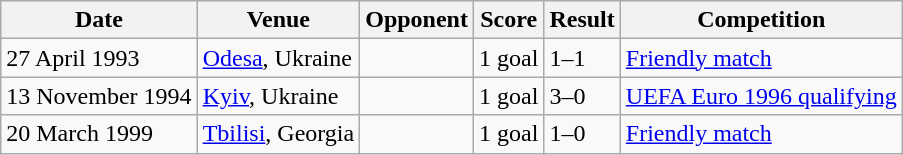<table class="wikitable">
<tr>
<th>Date</th>
<th>Venue</th>
<th>Opponent</th>
<th>Score</th>
<th>Result</th>
<th>Competition</th>
</tr>
<tr>
<td>27 April 1993</td>
<td><a href='#'>Odesa</a>, Ukraine</td>
<td></td>
<td>1 goal</td>
<td>1–1</td>
<td><a href='#'>Friendly match</a></td>
</tr>
<tr>
<td>13 November 1994</td>
<td><a href='#'>Kyiv</a>, Ukraine</td>
<td></td>
<td>1 goal</td>
<td>3–0</td>
<td><a href='#'>UEFA Euro 1996 qualifying</a></td>
</tr>
<tr>
<td>20 March 1999</td>
<td><a href='#'>Tbilisi</a>, Georgia</td>
<td></td>
<td>1 goal</td>
<td>1–0</td>
<td><a href='#'>Friendly match</a></td>
</tr>
</table>
